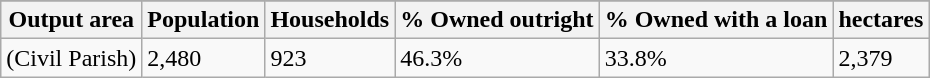<table class="wikitable">
<tr>
</tr>
<tr>
<th>Output area</th>
<th>Population</th>
<th>Households</th>
<th>% Owned outright</th>
<th>% Owned with a loan</th>
<th>hectares</th>
</tr>
<tr>
<td>(Civil Parish)</td>
<td>2,480</td>
<td>923</td>
<td>46.3%</td>
<td>33.8%</td>
<td>2,379</td>
</tr>
</table>
